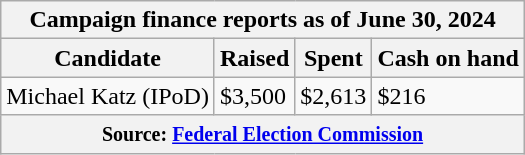<table class="wikitable sortable">
<tr>
<th colspan=4>Campaign finance reports as of June 30, 2024</th>
</tr>
<tr style="text-align:center;">
<th>Candidate</th>
<th>Raised</th>
<th>Spent</th>
<th>Cash on hand</th>
</tr>
<tr>
<td bgcolor=>Michael Katz (IPoD)</td>
<td>$3,500</td>
<td>$2,613</td>
<td>$216</td>
</tr>
<tr>
<th colspan="4"><small>Source: <a href='#'>Federal Election Commission</a></small></th>
</tr>
</table>
